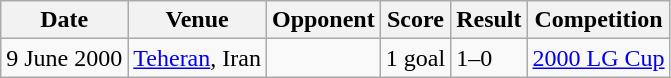<table class="wikitable">
<tr>
<th>Date</th>
<th>Venue</th>
<th>Opponent</th>
<th>Score</th>
<th>Result</th>
<th>Competition</th>
</tr>
<tr>
<td>9 June 2000</td>
<td><a href='#'>Teheran</a>, Iran</td>
<td></td>
<td>1 goal</td>
<td>1–0</td>
<td><a href='#'>2000 LG Cup</a></td>
</tr>
</table>
